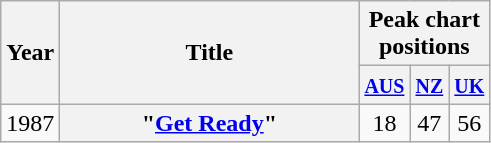<table class="wikitable plainrowheaders" style="text-align:center;" border="1">
<tr>
<th scope="col" rowspan="2">Year</th>
<th scope="col" rowspan="2" style="width:12em;">Title</th>
<th scope="col" colspan="3">Peak chart<br>positions</th>
</tr>
<tr>
<th scope="col" style="text-align:center;"><small><a href='#'>AUS</a></small><br></th>
<th scope="col" style="text-align:center;"><small><a href='#'>NZ</a></small><br></th>
<th scope="col" style="text-align:center;"><small><a href='#'>UK</a></small><br></th>
</tr>
<tr>
<td>1987</td>
<th scope="row">"<a href='#'>Get Ready</a>"</th>
<td style="text-align:center;">18</td>
<td style="text-align:center;">47</td>
<td style="text-align:center;">56</td>
</tr>
</table>
